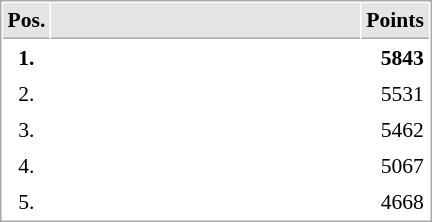<table cellspacing="1" cellpadding="3" style="border:1px solid #AAAAAA;font-size:90%">
<tr bgcolor="#E4E4E4">
<th style="border-bottom:1px solid #AAAAAA" width=10>Pos.</th>
<th style="border-bottom:1px solid #AAAAAA" width=200></th>
<th style="border-bottom:1px solid #AAAAAA" width=20>Points</th>
</tr>
<tr>
<td align="center"><strong>1.</strong></td>
<td><strong></strong></td>
<td align="right"><strong>5843</strong></td>
</tr>
<tr>
<td align="center">2.</td>
<td></td>
<td align="right">5531</td>
</tr>
<tr>
<td align="center">3.</td>
<td></td>
<td align="right">5462</td>
</tr>
<tr>
<td align="center">4.</td>
<td></td>
<td align="right">5067</td>
</tr>
<tr>
<td align="center">5.</td>
<td></td>
<td align="right">4668</td>
</tr>
</table>
